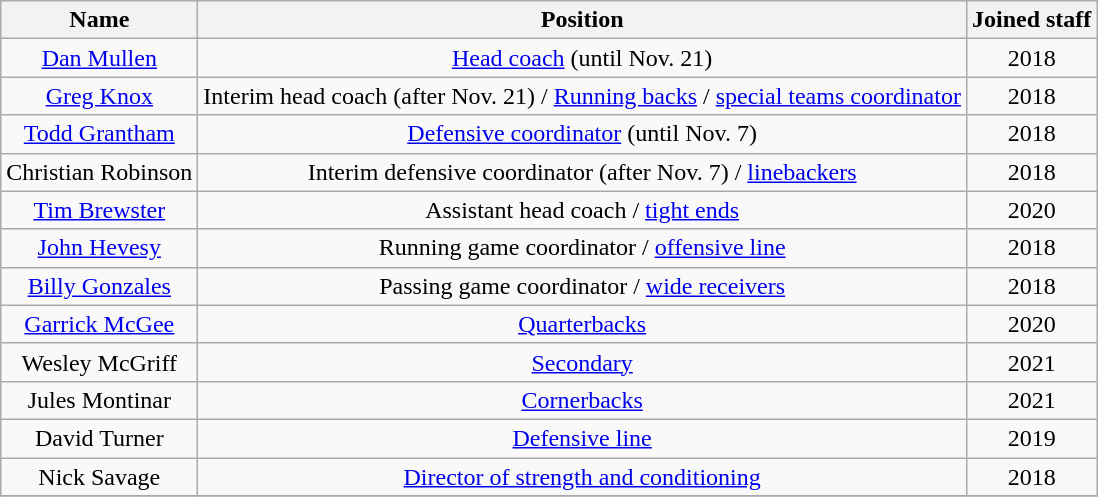<table class="wikitable">
<tr>
<th>Name</th>
<th>Position</th>
<th>Joined staff</th>
</tr>
<tr align="center">
<td><a href='#'>Dan Mullen</a></td>
<td><a href='#'>Head coach</a> (until Nov. 21)</td>
<td>2018</td>
</tr>
<tr align="center">
<td><a href='#'>Greg Knox</a></td>
<td>Interim head coach (after Nov. 21) / <a href='#'>Running backs</a> / <a href='#'>special teams coordinator</a></td>
<td>2018</td>
</tr>
<tr align="center">
<td><a href='#'>Todd Grantham</a></td>
<td><a href='#'>Defensive coordinator</a> (until Nov. 7)</td>
<td>2018</td>
</tr>
<tr align="center">
<td>Christian Robinson</td>
<td>Interim defensive coordinator (after Nov. 7) / <a href='#'>linebackers</a></td>
<td>2018</td>
</tr>
<tr align="center">
<td><a href='#'>Tim Brewster</a></td>
<td>Assistant head coach / <a href='#'>tight ends</a></td>
<td>2020</td>
</tr>
<tr align="center">
<td><a href='#'>John Hevesy</a></td>
<td>Running game coordinator / <a href='#'>offensive line</a></td>
<td>2018</td>
</tr>
<tr align="center">
<td><a href='#'>Billy Gonzales</a></td>
<td>Passing game coordinator / <a href='#'>wide receivers</a></td>
<td>2018</td>
</tr>
<tr align="center">
<td><a href='#'>Garrick McGee</a></td>
<td><a href='#'>Quarterbacks</a></td>
<td>2020</td>
</tr>
<tr align="center">
<td>Wesley McGriff</td>
<td><a href='#'>Secondary</a></td>
<td>2021</td>
</tr>
<tr align="center">
<td>Jules Montinar</td>
<td><a href='#'>Cornerbacks</a></td>
<td>2021</td>
</tr>
<tr align="center">
<td>David Turner</td>
<td><a href='#'>Defensive line</a></td>
<td>2019</td>
</tr>
<tr align="center">
<td>Nick Savage</td>
<td><a href='#'>Director of strength and conditioning</a></td>
<td>2018</td>
</tr>
<tr align="center">
</tr>
</table>
